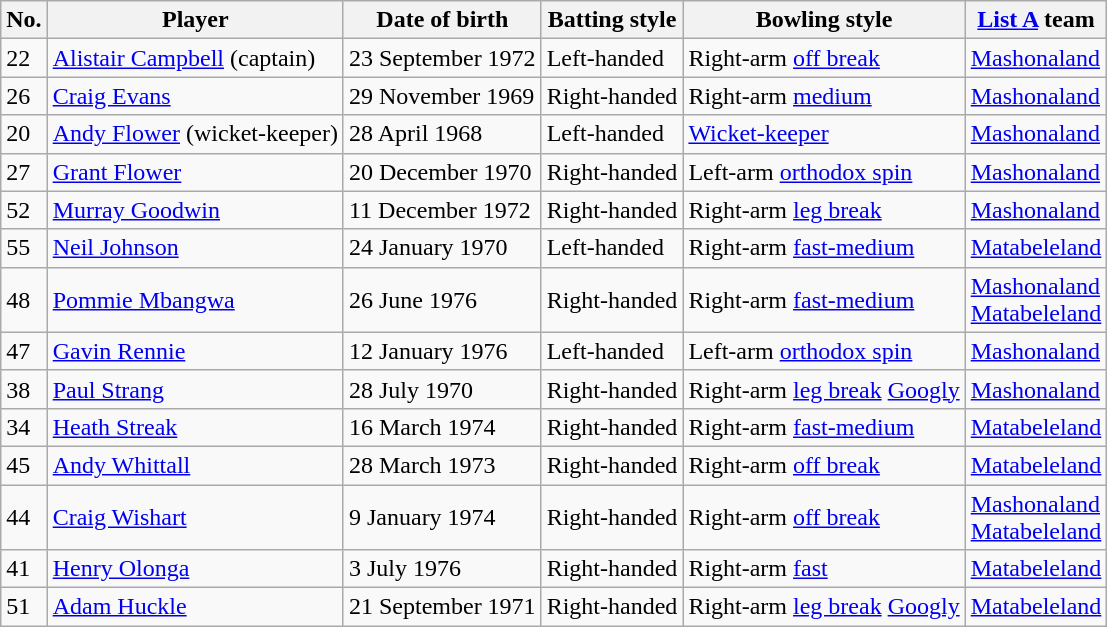<table class="wikitable">
<tr>
<th>No.</th>
<th>Player</th>
<th>Date of birth</th>
<th>Batting style</th>
<th>Bowling style</th>
<th><a href='#'>List A</a> team</th>
</tr>
<tr>
<td>22</td>
<td><a href='#'>Alistair Campbell</a> (captain)</td>
<td>23 September 1972</td>
<td>Left-handed</td>
<td>Right-arm <a href='#'>off break</a></td>
<td><a href='#'>Mashonaland</a></td>
</tr>
<tr>
<td>26</td>
<td><a href='#'>Craig Evans</a></td>
<td>29 November 1969</td>
<td>Right-handed</td>
<td>Right-arm <a href='#'>medium</a></td>
<td><a href='#'>Mashonaland</a></td>
</tr>
<tr>
<td>20</td>
<td><a href='#'>Andy Flower</a> (wicket-keeper)</td>
<td>28 April 1968</td>
<td>Left-handed</td>
<td><a href='#'>Wicket-keeper</a></td>
<td><a href='#'>Mashonaland</a></td>
</tr>
<tr>
<td>27</td>
<td><a href='#'>Grant Flower</a></td>
<td>20 December 1970</td>
<td>Right-handed</td>
<td>Left-arm <a href='#'>orthodox spin</a></td>
<td><a href='#'>Mashonaland</a></td>
</tr>
<tr>
<td>52</td>
<td><a href='#'>Murray Goodwin</a></td>
<td>11 December 1972</td>
<td>Right-handed</td>
<td>Right-arm <a href='#'>leg break</a></td>
<td><a href='#'>Mashonaland</a></td>
</tr>
<tr>
<td>55</td>
<td><a href='#'>Neil Johnson</a></td>
<td>24 January 1970</td>
<td>Left-handed</td>
<td>Right-arm <a href='#'>fast-medium</a></td>
<td><a href='#'>Matabeleland</a></td>
</tr>
<tr>
<td>48</td>
<td><a href='#'>Pommie Mbangwa</a></td>
<td>26 June 1976</td>
<td>Right-handed</td>
<td>Right-arm <a href='#'>fast-medium</a></td>
<td><a href='#'>Mashonaland</a><br> <a href='#'>Matabeleland</a></td>
</tr>
<tr>
<td>47</td>
<td><a href='#'>Gavin Rennie</a></td>
<td>12 January 1976</td>
<td>Left-handed</td>
<td>Left-arm <a href='#'>orthodox spin</a></td>
<td><a href='#'>Mashonaland</a></td>
</tr>
<tr>
<td>38</td>
<td><a href='#'>Paul Strang</a></td>
<td>28 July 1970</td>
<td>Right-handed</td>
<td>Right-arm <a href='#'>leg break</a> <a href='#'>Googly</a></td>
<td><a href='#'>Mashonaland</a></td>
</tr>
<tr>
<td>34</td>
<td><a href='#'>Heath Streak</a></td>
<td>16 March 1974</td>
<td>Right-handed</td>
<td>Right-arm <a href='#'>fast-medium</a></td>
<td><a href='#'>Matabeleland</a></td>
</tr>
<tr>
<td>45</td>
<td><a href='#'>Andy Whittall</a></td>
<td>28 March 1973</td>
<td>Right-handed</td>
<td>Right-arm <a href='#'>off break</a></td>
<td><a href='#'>Matabeleland</a></td>
</tr>
<tr>
<td>44</td>
<td><a href='#'>Craig Wishart</a></td>
<td>9 January 1974</td>
<td>Right-handed</td>
<td>Right-arm <a href='#'>off break</a></td>
<td><a href='#'>Mashonaland</a><br> <a href='#'>Matabeleland</a></td>
</tr>
<tr>
<td>41</td>
<td><a href='#'>Henry Olonga</a></td>
<td>3 July 1976</td>
<td>Right-handed</td>
<td>Right-arm <a href='#'>fast</a></td>
<td><a href='#'>Matabeleland</a></td>
</tr>
<tr>
<td>51</td>
<td><a href='#'>Adam Huckle</a></td>
<td>21 September 1971</td>
<td>Right-handed</td>
<td>Right-arm <a href='#'>leg break</a> <a href='#'>Googly</a></td>
<td><a href='#'>Matabeleland</a></td>
</tr>
</table>
